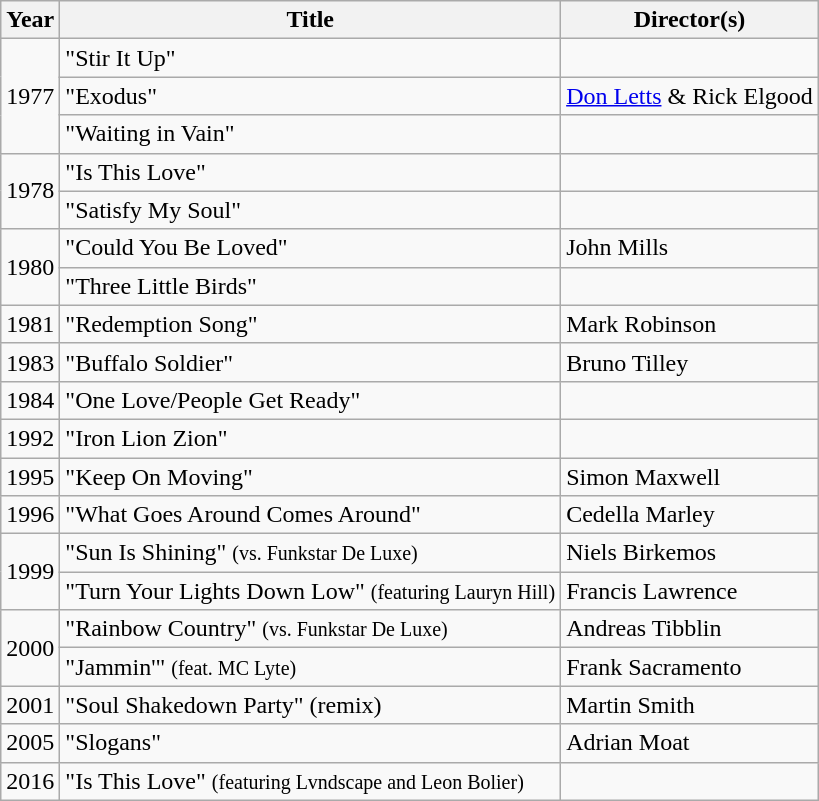<table class="wikitable">
<tr>
<th>Year</th>
<th>Title</th>
<th>Director(s)</th>
</tr>
<tr>
<td rowspan="3" style="text-align:center;">1977</td>
<td>"Stir It Up"</td>
<td></td>
</tr>
<tr>
<td>"Exodus"</td>
<td><a href='#'>Don Letts</a> & Rick Elgood</td>
</tr>
<tr>
<td>"Waiting in Vain"</td>
<td></td>
</tr>
<tr>
<td rowspan="2" style="text-align:center;">1978</td>
<td>"Is This Love"</td>
<td></td>
</tr>
<tr>
<td>"Satisfy My Soul"</td>
<td></td>
</tr>
<tr>
<td rowspan="2" style="text-align:center;">1980</td>
<td>"Could You Be Loved"</td>
<td>John Mills</td>
</tr>
<tr>
<td>"Three Little Birds"</td>
<td></td>
</tr>
<tr>
<td style="text-align:center;">1981</td>
<td>"Redemption Song"</td>
<td>Mark Robinson</td>
</tr>
<tr>
<td style="text-align:center;">1983</td>
<td>"Buffalo Soldier"</td>
<td>Bruno Tilley</td>
</tr>
<tr>
<td style="text-align:center;">1984</td>
<td>"One Love/People Get Ready"</td>
<td></td>
</tr>
<tr>
<td style="text-align:center;">1992</td>
<td>"Iron Lion Zion"</td>
<td></td>
</tr>
<tr>
<td style="text-align:center;">1995</td>
<td>"Keep On Moving"</td>
<td>Simon Maxwell</td>
</tr>
<tr>
<td style="text-align:center;">1996</td>
<td>"What Goes Around Comes Around"</td>
<td>Cedella Marley</td>
</tr>
<tr>
<td rowspan="2" style="text-align:center;">1999</td>
<td>"Sun Is Shining" <small>(vs. Funkstar De Luxe)</small></td>
<td>Niels Birkemos</td>
</tr>
<tr>
<td>"Turn Your Lights Down Low" <small>(featuring Lauryn Hill)</small></td>
<td>Francis Lawrence</td>
</tr>
<tr>
<td rowspan="2" style="text-align:center;">2000</td>
<td>"Rainbow Country" <small>(vs. Funkstar De Luxe)</small></td>
<td>Andreas Tibblin</td>
</tr>
<tr>
<td>"Jammin'" <small>(feat. MC Lyte)</small></td>
<td>Frank Sacramento</td>
</tr>
<tr>
<td style="text-align:center;">2001</td>
<td>"Soul Shakedown Party" (remix)</td>
<td>Martin Smith</td>
</tr>
<tr>
<td style="text-align:center;">2005</td>
<td>"Slogans"</td>
<td>Adrian Moat</td>
</tr>
<tr>
<td style="text-align:center;">2016</td>
<td>"Is This Love" <small>(featuring Lvndscape and Leon Bolier)</small></td>
<td></td>
</tr>
</table>
